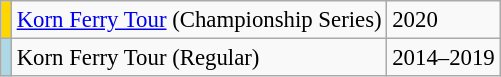<table class="wikitable" style="font-size:95%">
<tr>
<td style="background:gold"></td>
<td><a href='#'>Korn Ferry Tour</a> (Championship Series)</td>
<td>2020</td>
</tr>
<tr>
<td style="background:lightblue"></td>
<td>Korn Ferry Tour (Regular)</td>
<td>2014–2019</td>
</tr>
</table>
